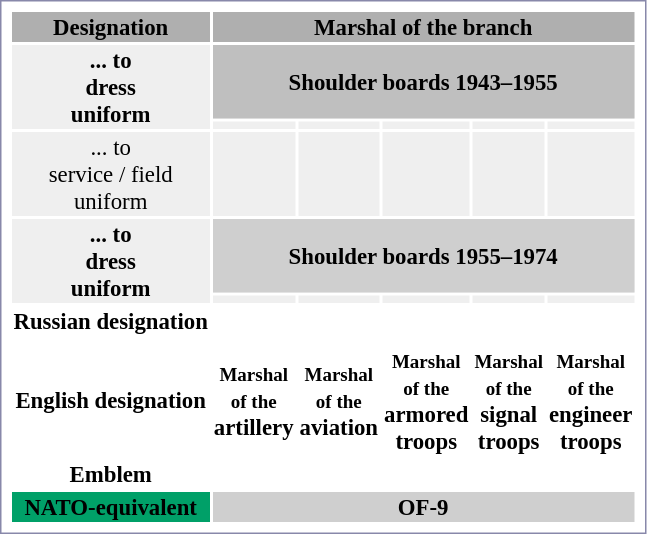<table style="border:1px solid #8888aa; background-color:white; padding:5px; font-size:95%; margin: 0px 12px 12px 0px;">
<tr style="background:#afafaf;">
<th colspan="1">Designation</th>
<th colspan="5">Marshal of the branch</th>
</tr>
<tr align="center" bgcolor="#efefef">
<th rowspan="2">... to<br>dress<br>uniform</th>
<th colspan="5" style="background:#bfbfbf;">Shoulder boards 1943–1955</th>
</tr>
<tr align="center" bgcolor="#efefef">
<td></td>
<td></td>
<td></td>
<td></td>
<td></td>
</tr>
<tr align="center" bgcolor="#efefef">
<td>... to<br>service / field<br>uniform</td>
<td></td>
<td></td>
<td></td>
<td></td>
<td></td>
</tr>
<tr align="center" bgcolor="#efefef">
<th rowspan="2">... to<br>dress <br> uniform</th>
<th colspan="5" style="background:#cfcfcf;">Shoulder boards 1955–1974</th>
</tr>
<tr align="center" bgcolor="#efefef">
<td></td>
<td></td>
<td></td>
<td></td>
<td></td>
</tr>
<tr align="center" valign="center">
<th>Russian designation</th>
<td></td>
<td></td>
<td></td>
<td></td>
<td></td>
</tr>
<tr>
<td colspan=6></td>
</tr>
<tr>
<th>English designation</th>
<th><small>Marshal<br>of the</small><br>artillery</th>
<th><small>Marshal<br>of the</small><br>aviation</th>
<th><small>Marshal<br>of the</small><br>armored<br>troops</th>
<th><small>Marshal<br>of the</small><br>signal<br>troops</th>
<th><small>Marshal<br>of the</small><br>engineer<br>troops</th>
</tr>
<tr align="center" valign="center">
<th>Emblem</th>
<td></td>
<td></td>
<td></td>
<td></td>
<td></td>
</tr>
<tr align="center" valign="center">
<th colspan="1" style="background:#00a068;">NATO-equivalent</th>
<th colspan="5" style="background:#cfcfcf;">OF-9</th>
</tr>
</table>
